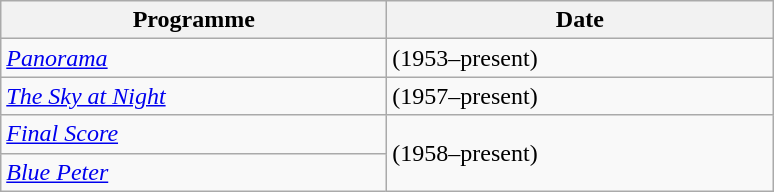<table class="wikitable">
<tr>
<th width=250>Programme</th>
<th width=250>Date</th>
</tr>
<tr>
<td><em><a href='#'>Panorama</a></em></td>
<td>(1953–present)</td>
</tr>
<tr>
<td><em><a href='#'>The Sky at Night</a></em></td>
<td>(1957–present)</td>
</tr>
<tr>
<td><em><a href='#'>Final Score</a></em></td>
<td rowspan="2">(1958–present)</td>
</tr>
<tr>
<td><em><a href='#'>Blue Peter</a></em></td>
</tr>
</table>
